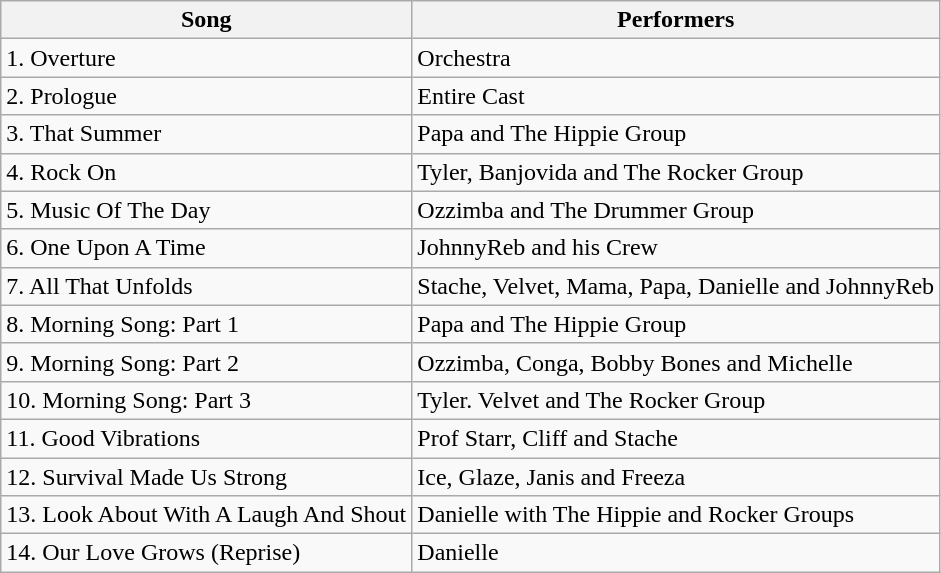<table class="wikitable">
<tr>
<th>Song</th>
<th>Performers</th>
</tr>
<tr>
<td>1. Overture</td>
<td>Orchestra</td>
</tr>
<tr>
<td>2. Prologue</td>
<td>Entire Cast</td>
</tr>
<tr>
<td>3. That Summer</td>
<td>Papa and The Hippie Group</td>
</tr>
<tr>
<td>4. Rock On</td>
<td>Tyler, Banjovida and The Rocker Group</td>
</tr>
<tr>
<td>5. Music Of The Day</td>
<td>Ozzimba and The Drummer Group</td>
</tr>
<tr>
<td>6. One Upon A Time</td>
<td>JohnnyReb and his Crew</td>
</tr>
<tr>
<td>7. All That Unfolds</td>
<td>Stache, Velvet, Mama, Papa, Danielle and JohnnyReb</td>
</tr>
<tr>
<td>8. Morning Song: Part 1</td>
<td>Papa and The Hippie Group</td>
</tr>
<tr>
<td>9. Morning Song: Part 2</td>
<td>Ozzimba, Conga, Bobby Bones and Michelle</td>
</tr>
<tr>
<td>10. Morning Song: Part 3</td>
<td>Tyler. Velvet and The Rocker Group</td>
</tr>
<tr>
<td>11. Good Vibrations</td>
<td>Prof Starr, Cliff and Stache</td>
</tr>
<tr>
<td>12. Survival Made Us Strong</td>
<td>Ice, Glaze, Janis and Freeza</td>
</tr>
<tr>
<td>13. Look About With A Laugh And Shout</td>
<td>Danielle with The Hippie and Rocker Groups</td>
</tr>
<tr>
<td>14. Our Love Grows (Reprise)</td>
<td>Danielle</td>
</tr>
</table>
